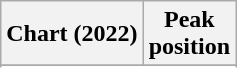<table class="wikitable plainrowheaders sortable" style="text-align:center;">
<tr>
<th scope="col">Chart (2022)</th>
<th scope="col">Peak<br>position</th>
</tr>
<tr>
</tr>
<tr>
</tr>
<tr>
</tr>
</table>
